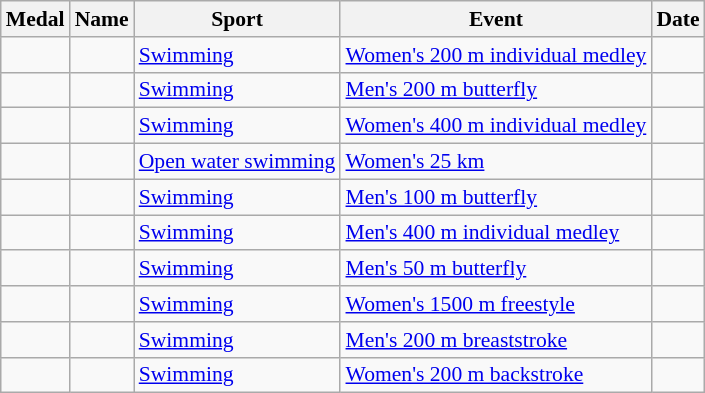<table class="wikitable sortable" style="font-size:90%">
<tr>
<th>Medal</th>
<th>Name</th>
<th>Sport</th>
<th>Event</th>
<th>Date</th>
</tr>
<tr>
<td></td>
<td></td>
<td><a href='#'>Swimming</a></td>
<td><a href='#'>Women's 200 m individual medley</a></td>
<td></td>
</tr>
<tr>
<td></td>
<td></td>
<td><a href='#'>Swimming</a></td>
<td><a href='#'>Men's 200 m butterfly</a></td>
<td></td>
</tr>
<tr>
<td></td>
<td></td>
<td><a href='#'>Swimming</a></td>
<td><a href='#'>Women's 400 m individual medley</a></td>
<td></td>
</tr>
<tr>
<td></td>
<td></td>
<td><a href='#'>Open water swimming</a></td>
<td><a href='#'>Women's 25 km</a></td>
<td></td>
</tr>
<tr>
<td></td>
<td></td>
<td><a href='#'>Swimming</a></td>
<td><a href='#'>Men's 100 m butterfly</a></td>
<td></td>
</tr>
<tr>
<td></td>
<td></td>
<td><a href='#'>Swimming</a></td>
<td><a href='#'>Men's 400 m individual medley</a></td>
<td></td>
</tr>
<tr>
<td></td>
<td></td>
<td><a href='#'>Swimming</a></td>
<td><a href='#'>Men's 50 m butterfly</a></td>
<td></td>
</tr>
<tr>
<td></td>
<td></td>
<td><a href='#'>Swimming</a></td>
<td><a href='#'>Women's 1500 m freestyle</a></td>
<td></td>
</tr>
<tr>
<td></td>
<td></td>
<td><a href='#'>Swimming</a></td>
<td><a href='#'>Men's 200 m breaststroke</a></td>
<td></td>
</tr>
<tr>
<td></td>
<td></td>
<td><a href='#'>Swimming</a></td>
<td><a href='#'>Women's 200 m backstroke</a></td>
<td></td>
</tr>
</table>
